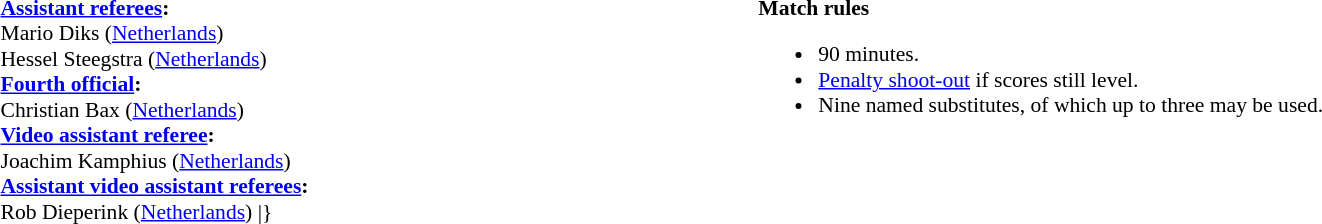<table width=100% style="font-size:90%">
<tr>
<td><br><strong><a href='#'>Assistant referees</a>:</strong>
<br>Mario Diks (<a href='#'>Netherlands</a>)<br>Hessel Steegstra (<a href='#'>Netherlands</a>)
<br><strong><a href='#'>Fourth official</a>:</strong>
<br>Christian Bax (<a href='#'>Netherlands</a>)
<br><strong><a href='#'>Video assistant referee</a>:</strong>
<br>Joachim Kamphius (<a href='#'>Netherlands</a>)
<br><strong><a href='#'>Assistant video assistant referees</a>:</strong>
<br>Rob Dieperink (<a href='#'>Netherlands</a>)
<includeonly>|}</includeonly></td>
<td style="width:60%;vertical-align:top"><br><strong>Match rules</strong><ul><li>90 minutes.</li><li><a href='#'>Penalty shoot-out</a> if scores still level.</li><li>Nine named substitutes, of which up to three may be used.</li></ul></td>
</tr>
</table>
